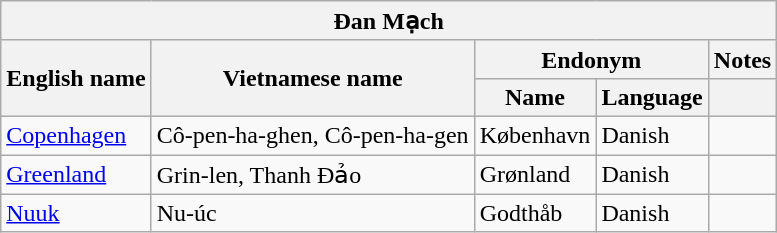<table class="wikitable sortable">
<tr>
<th colspan="5"> Đan Mạch</th>
</tr>
<tr>
<th rowspan="2">English name</th>
<th rowspan="2">Vietnamese name</th>
<th colspan="2">Endonym</th>
<th>Notes</th>
</tr>
<tr>
<th>Name</th>
<th>Language</th>
<th></th>
</tr>
<tr>
<td><a href='#'>Copenhagen</a></td>
<td>Cô-pen-ha-ghen, Cô-pen-ha-gen</td>
<td>København</td>
<td>Danish</td>
<td></td>
</tr>
<tr>
<td><a href='#'>Greenland</a></td>
<td>Grin-len, Thanh Đảo</td>
<td>Grønland</td>
<td>Danish</td>
<td></td>
</tr>
<tr>
<td><a href='#'>Nuuk</a></td>
<td>Nu-úc</td>
<td>Godthåb</td>
<td>Danish</td>
<td></td>
</tr>
</table>
